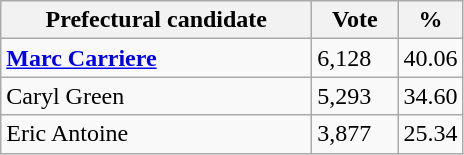<table class="wikitable">
<tr>
<th bgcolor="#DDDDFF" width="200px">Prefectural candidate</th>
<th bgcolor="#DDDDFF" width="50px">Vote</th>
<th bgcolor="#DDDDFF" width="30px">%</th>
</tr>
<tr>
<td><strong><a href='#'>Marc Carriere</a></strong></td>
<td>6,128</td>
<td>40.06</td>
</tr>
<tr>
<td>Caryl Green</td>
<td>5,293</td>
<td>34.60</td>
</tr>
<tr>
<td>Eric Antoine</td>
<td>3,877</td>
<td>25.34</td>
</tr>
</table>
